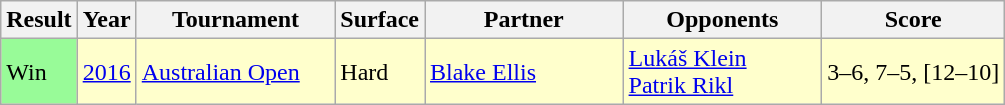<table class="wikitable">
<tr>
<th>Result</th>
<th>Year</th>
<th width=125>Tournament</th>
<th>Surface</th>
<th width=125>Partner</th>
<th width=125>Opponents</th>
<th class=unsortable>Score</th>
</tr>
<tr style=background:#ffc>
<td style=background:#98fb98>Win</td>
<td><a href='#'>2016</a></td>
<td><a href='#'>Australian Open</a></td>
<td>Hard</td>
<td> <a href='#'>Blake Ellis</a></td>
<td> <a href='#'>Lukáš Klein</a><br> <a href='#'>Patrik Rikl</a></td>
<td>3–6, 7–5, [12–10]</td>
</tr>
</table>
